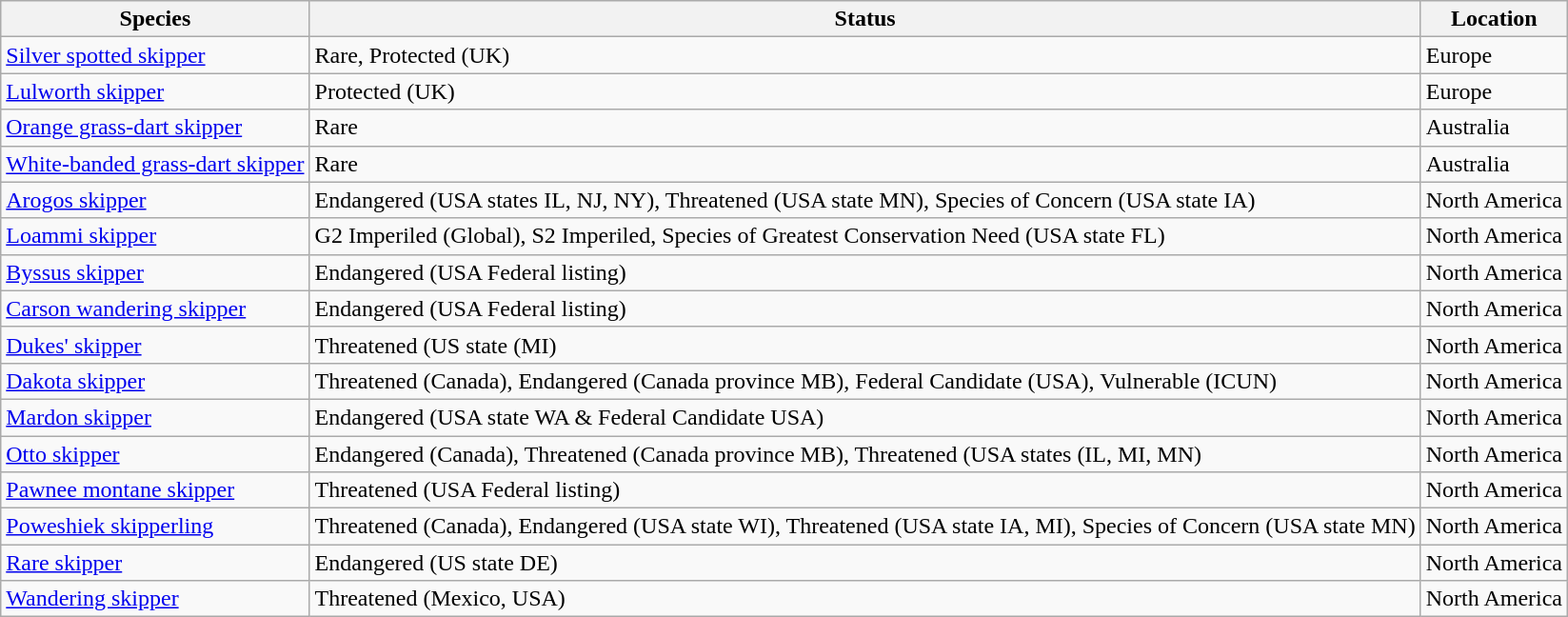<table class="wikitable sortable">
<tr>
<th>Species</th>
<th>Status</th>
<th>Location</th>
</tr>
<tr>
<td><a href='#'>Silver spotted skipper</a></td>
<td>Rare, Protected (UK)</td>
<td>Europe</td>
</tr>
<tr>
<td><a href='#'>Lulworth skipper</a></td>
<td>Protected (UK)</td>
<td>Europe</td>
</tr>
<tr>
<td><a href='#'>Orange grass-dart skipper</a></td>
<td>Rare</td>
<td>Australia</td>
</tr>
<tr>
<td><a href='#'>White-banded grass-dart skipper</a></td>
<td>Rare</td>
<td>Australia</td>
</tr>
<tr>
<td><a href='#'>Arogos skipper</a></td>
<td>Endangered (USA states IL, NJ, NY), Threatened (USA state MN), Species of Concern (USA state IA)</td>
<td>North America</td>
</tr>
<tr>
<td><a href='#'>Loammi skipper</a></td>
<td>G2 Imperiled (Global), S2 Imperiled, Species of Greatest Conservation Need (USA state FL)</td>
<td>North America</td>
</tr>
<tr>
<td><a href='#'>Byssus skipper</a></td>
<td>Endangered (USA Federal listing)</td>
<td>North America</td>
</tr>
<tr>
<td><a href='#'>Carson wandering skipper</a></td>
<td>Endangered (USA Federal listing)</td>
<td>North America</td>
</tr>
<tr>
<td><a href='#'>Dukes' skipper</a></td>
<td>Threatened (US state (MI)</td>
<td>North America</td>
</tr>
<tr>
<td><a href='#'>Dakota skipper</a></td>
<td>Threatened (Canada), Endangered (Canada province MB), Federal Candidate (USA), Vulnerable (ICUN)</td>
<td>North America</td>
</tr>
<tr>
<td><a href='#'>Mardon skipper</a></td>
<td>Endangered (USA state WA & Federal Candidate USA)</td>
<td>North America</td>
</tr>
<tr>
<td><a href='#'>Otto skipper</a></td>
<td>Endangered (Canada), Threatened (Canada province MB), Threatened (USA states (IL, MI, MN)</td>
<td>North America</td>
</tr>
<tr>
<td><a href='#'>Pawnee montane skipper</a></td>
<td>Threatened (USA Federal listing)</td>
<td>North America</td>
</tr>
<tr>
<td><a href='#'>Poweshiek skipperling</a></td>
<td>Threatened (Canada), Endangered (USA state WI), Threatened (USA state IA, MI), Species of Concern (USA state MN)</td>
<td>North America</td>
</tr>
<tr>
<td><a href='#'>Rare skipper</a></td>
<td>Endangered (US state DE)</td>
<td>North America</td>
</tr>
<tr>
<td><a href='#'>Wandering skipper</a></td>
<td>Threatened (Mexico, USA)</td>
<td>North America</td>
</tr>
</table>
